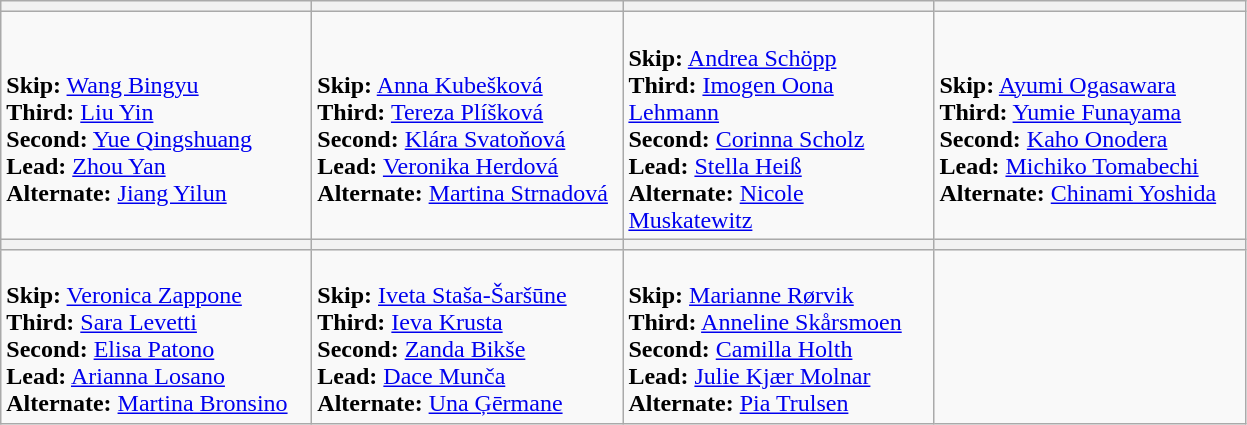<table class="wikitable">
<tr>
<th width=200></th>
<th width=200></th>
<th width=200></th>
<th width=200></th>
</tr>
<tr>
<td><br><strong>Skip:</strong> <a href='#'>Wang Bingyu</a><br>
<strong>Third:</strong> <a href='#'>Liu Yin</a><br>
<strong>Second:</strong> <a href='#'>Yue Qingshuang</a><br>
<strong>Lead:</strong> <a href='#'>Zhou Yan</a><br>
<strong>Alternate:</strong> <a href='#'>Jiang Yilun</a></td>
<td><br><strong>Skip:</strong> <a href='#'>Anna Kubešková</a><br>
<strong>Third:</strong> <a href='#'>Tereza Plíšková</a><br>
<strong>Second:</strong> <a href='#'>Klára Svatoňová</a><br>
<strong>Lead:</strong> <a href='#'>Veronika Herdová</a><br>
<strong>Alternate:</strong> <a href='#'>Martina Strnadová</a></td>
<td><br><strong>Skip:</strong> <a href='#'>Andrea Schöpp</a><br>
<strong>Third:</strong> <a href='#'>Imogen Oona Lehmann</a><br>
<strong>Second:</strong> <a href='#'>Corinna Scholz</a><br>
<strong>Lead:</strong> <a href='#'>Stella Heiß</a><br>
<strong>Alternate:</strong> <a href='#'>Nicole Muskatewitz</a></td>
<td><br><strong>Skip:</strong> <a href='#'>Ayumi Ogasawara</a><br>
<strong>Third:</strong> <a href='#'>Yumie Funayama</a><br>
<strong>Second:</strong> <a href='#'>Kaho Onodera</a><br>
<strong>Lead:</strong> <a href='#'>Michiko Tomabechi</a><br>
<strong>Alternate:</strong> <a href='#'>Chinami Yoshida</a></td>
</tr>
<tr>
<th width=200></th>
<th width=200></th>
<th width=200></th>
<th width=200></th>
</tr>
<tr>
<td><br><strong>Skip:</strong> <a href='#'>Veronica Zappone</a><br>
<strong>Third:</strong> <a href='#'>Sara Levetti</a><br>
<strong>Second:</strong> <a href='#'>Elisa Patono</a><br>
<strong>Lead:</strong> <a href='#'>Arianna Losano</a><br>
<strong>Alternate:</strong> <a href='#'>Martina Bronsino</a></td>
<td><br><strong>Skip:</strong> <a href='#'>Iveta Staša-Šaršūne</a><br>
<strong>Third:</strong> <a href='#'>Ieva Krusta</a><br>
<strong>Second:</strong> <a href='#'>Zanda Bikše</a><br>
<strong>Lead:</strong> <a href='#'>Dace Munča</a><br>
<strong>Alternate:</strong> <a href='#'>Una Ģērmane</a></td>
<td><br><strong>Skip:</strong> <a href='#'>Marianne Rørvik</a><br>
<strong>Third:</strong> <a href='#'>Anneline Skårsmoen</a><br>
<strong>Second:</strong> <a href='#'>Camilla Holth</a><br>
<strong>Lead:</strong> <a href='#'>Julie Kjær Molnar</a><br>
<strong>Alternate:</strong> <a href='#'>Pia Trulsen</a></td>
<td></td>
</tr>
</table>
